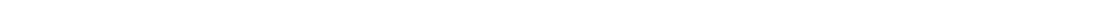<table style="width:70%; text-align:center;">
<tr style="color:white;">
<td style="background:"><strong>1</strong></td>
<td style="background:"><strong>1</strong></td>
<td style="background:"><strong>2</strong></td>
<td style="background:"><strong>1</strong></td>
<td style="background:"><strong>1</strong></td>
<td style="background:"><strong>2</strong></td>
</tr>
</table>
